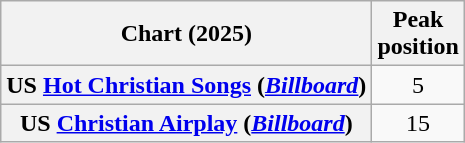<table class="wikitable sortable plainrowheaders" style="text-align:center">
<tr>
<th scope="col">Chart (2025)</th>
<th scope="col">Peak<br>position</th>
</tr>
<tr>
<th scope="row">US <a href='#'>Hot Christian Songs</a> (<em><a href='#'>Billboard</a></em>)</th>
<td>5</td>
</tr>
<tr>
<th scope="row">US <a href='#'>Christian Airplay</a> (<em><a href='#'>Billboard</a></em>)</th>
<td>15</td>
</tr>
</table>
